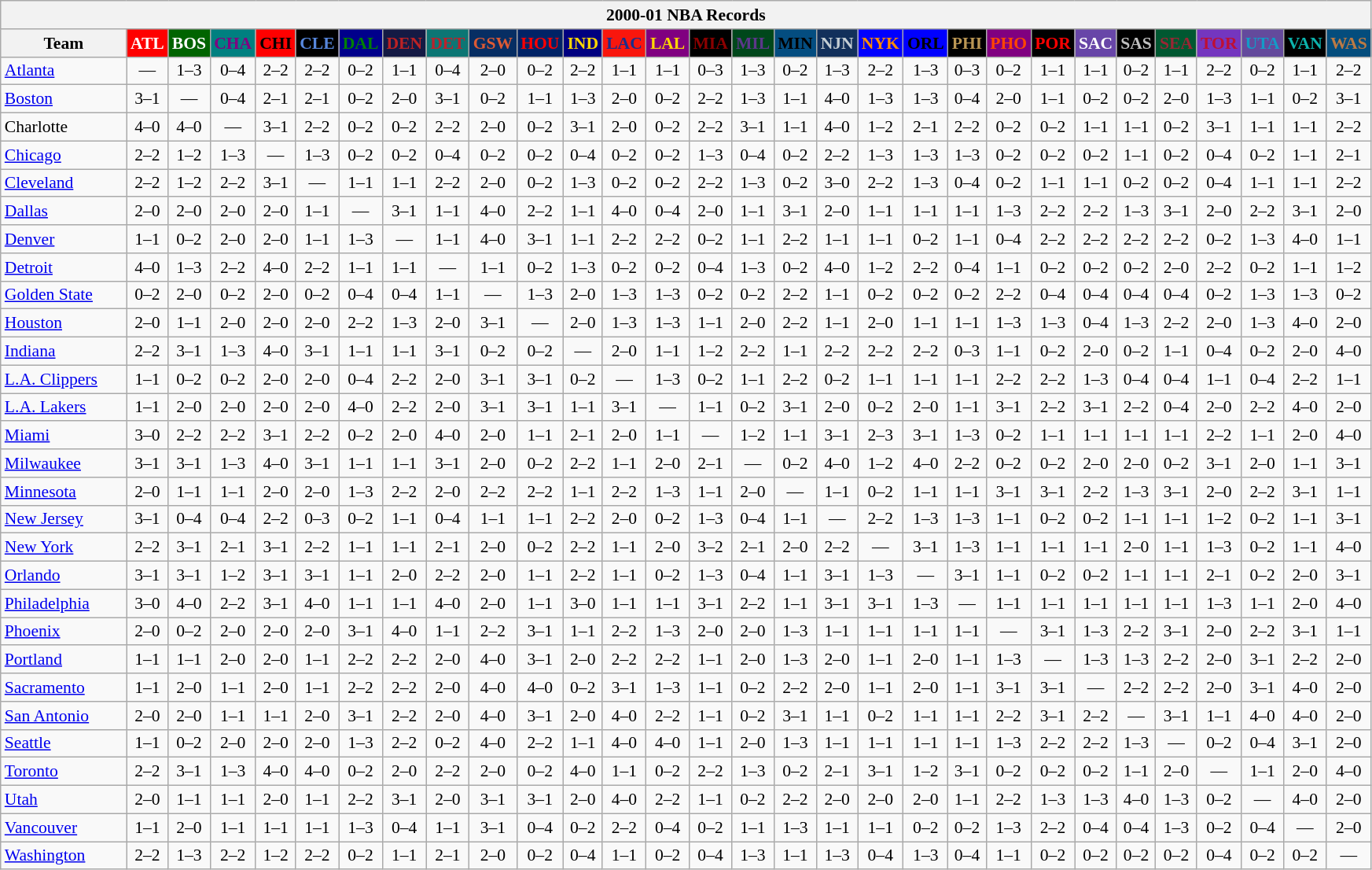<table class="wikitable" style="font-size:90%; text-align:center;">
<tr>
<th colspan=30>2000-01 NBA Records</th>
</tr>
<tr>
<th width=100>Team</th>
<th style="background:#FF0000;color:#FFFFFF;width=35">ATL</th>
<th style="background:#006400;color:#FFFFFF;width=35">BOS</th>
<th style="background:#008080;color:#800080;width=35">CHA</th>
<th style="background:#FF0000;color:#000000;width=35">CHI</th>
<th style="background:#000000;color:#5787DC;width=35">CLE</th>
<th style="background:#00008B;color:#008000;width=35">DAL</th>
<th style="background:#141A44;color:#BC2224;width=35">DEN</th>
<th style="background:#0C7674;color:#BB222C;width=35">DET</th>
<th style="background:#072E63;color:#DC5A34;width=35">GSW</th>
<th style="background:#002366;color:#FF0000;width=35">HOU</th>
<th style="background:#000080;color:#FFD700;width=35">IND</th>
<th style="background:#F9160D;color:#1A2E8B;width=35">LAC</th>
<th style="background:#800080;color:#FFD700;width=35">LAL</th>
<th style="background:#000000;color:#8B0000;width=35">MIA</th>
<th style="background:#00471B;color:#5C378A;width=35">MIL</th>
<th style="background:#044D80;color:#000000;width=35">MIN</th>
<th style="background:#12305B;color:#C4CED4;width=35">NJN</th>
<th style="background:#0000FF;color:#FF8C00;width=35">NYK</th>
<th style="background:#0000FF;color:#000000;width=35">ORL</th>
<th style="background:#000000;color:#BB9754;width=35">PHI</th>
<th style="background:#800080;color:#FF4500;width=35">PHO</th>
<th style="background:#000000;color:#FF0000;width=35">POR</th>
<th style="background:#6846A8;color:#FFFFFF;width=35">SAC</th>
<th style="background:#000000;color:#C0C0C0;width=35">SAS</th>
<th style="background:#005831;color:#992634;width=35">SEA</th>
<th style="background:#7436BF;color:#BE0F34;width=35">TOR</th>
<th style="background:#644A9C;color:#149BC7;width=35">UTA</th>
<th style="background:#000000;color:#0CB2AC;width=35">VAN</th>
<th style="background:#044D7D;color:#BC7A44;width=35">WAS</th>
</tr>
<tr>
<td style="text-align:left;"><a href='#'>Atlanta</a></td>
<td>—</td>
<td>1–3</td>
<td>0–4</td>
<td>2–2</td>
<td>2–2</td>
<td>0–2</td>
<td>1–1</td>
<td>0–4</td>
<td>2–0</td>
<td>0–2</td>
<td>2–2</td>
<td>1–1</td>
<td>1–1</td>
<td>0–3</td>
<td>1–3</td>
<td>0–2</td>
<td>1–3</td>
<td>2–2</td>
<td>1–3</td>
<td>0–3</td>
<td>0–2</td>
<td>1–1</td>
<td>1–1</td>
<td>0–2</td>
<td>1–1</td>
<td>2–2</td>
<td>0–2</td>
<td>1–1</td>
<td>2–2</td>
</tr>
<tr>
<td style="text-align:left;"><a href='#'>Boston</a></td>
<td>3–1</td>
<td>—</td>
<td>0–4</td>
<td>2–1</td>
<td>2–1</td>
<td>0–2</td>
<td>2–0</td>
<td>3–1</td>
<td>0–2</td>
<td>1–1</td>
<td>1–3</td>
<td>2–0</td>
<td>0–2</td>
<td>2–2</td>
<td>1–3</td>
<td>1–1</td>
<td>4–0</td>
<td>1–3</td>
<td>1–3</td>
<td>0–4</td>
<td>2–0</td>
<td>1–1</td>
<td>0–2</td>
<td>0–2</td>
<td>2–0</td>
<td>1–3</td>
<td>1–1</td>
<td>0–2</td>
<td>3–1</td>
</tr>
<tr>
<td style="text-align:left;">Charlotte</td>
<td>4–0</td>
<td>4–0</td>
<td>—</td>
<td>3–1</td>
<td>2–2</td>
<td>0–2</td>
<td>0–2</td>
<td>2–2</td>
<td>2–0</td>
<td>0–2</td>
<td>3–1</td>
<td>2–0</td>
<td>0–2</td>
<td>2–2</td>
<td>3–1</td>
<td>1–1</td>
<td>4–0</td>
<td>1–2</td>
<td>2–1</td>
<td>2–2</td>
<td>0–2</td>
<td>0–2</td>
<td>1–1</td>
<td>1–1</td>
<td>0–2</td>
<td>3–1</td>
<td>1–1</td>
<td>1–1</td>
<td>2–2</td>
</tr>
<tr>
<td style="text-align:left;"><a href='#'>Chicago</a></td>
<td>2–2</td>
<td>1–2</td>
<td>1–3</td>
<td>—</td>
<td>1–3</td>
<td>0–2</td>
<td>0–2</td>
<td>0–4</td>
<td>0–2</td>
<td>0–2</td>
<td>0–4</td>
<td>0–2</td>
<td>0–2</td>
<td>1–3</td>
<td>0–4</td>
<td>0–2</td>
<td>2–2</td>
<td>1–3</td>
<td>1–3</td>
<td>1–3</td>
<td>0–2</td>
<td>0–2</td>
<td>0–2</td>
<td>1–1</td>
<td>0–2</td>
<td>0–4</td>
<td>0–2</td>
<td>1–1</td>
<td>2–1</td>
</tr>
<tr>
<td style="text-align:left;"><a href='#'>Cleveland</a></td>
<td>2–2</td>
<td>1–2</td>
<td>2–2</td>
<td>3–1</td>
<td>—</td>
<td>1–1</td>
<td>1–1</td>
<td>2–2</td>
<td>2–0</td>
<td>0–2</td>
<td>1–3</td>
<td>0–2</td>
<td>0–2</td>
<td>2–2</td>
<td>1–3</td>
<td>0–2</td>
<td>3–0</td>
<td>2–2</td>
<td>1–3</td>
<td>0–4</td>
<td>0–2</td>
<td>1–1</td>
<td>1–1</td>
<td>0–2</td>
<td>0–2</td>
<td>0–4</td>
<td>1–1</td>
<td>1–1</td>
<td>2–2</td>
</tr>
<tr>
<td style="text-align:left;"><a href='#'>Dallas</a></td>
<td>2–0</td>
<td>2–0</td>
<td>2–0</td>
<td>2–0</td>
<td>1–1</td>
<td>—</td>
<td>3–1</td>
<td>1–1</td>
<td>4–0</td>
<td>2–2</td>
<td>1–1</td>
<td>4–0</td>
<td>0–4</td>
<td>2–0</td>
<td>1–1</td>
<td>3–1</td>
<td>2–0</td>
<td>1–1</td>
<td>1–1</td>
<td>1–1</td>
<td>1–3</td>
<td>2–2</td>
<td>2–2</td>
<td>1–3</td>
<td>3–1</td>
<td>2–0</td>
<td>2–2</td>
<td>3–1</td>
<td>2–0</td>
</tr>
<tr>
<td style="text-align:left;"><a href='#'>Denver</a></td>
<td>1–1</td>
<td>0–2</td>
<td>2–0</td>
<td>2–0</td>
<td>1–1</td>
<td>1–3</td>
<td>—</td>
<td>1–1</td>
<td>4–0</td>
<td>3–1</td>
<td>1–1</td>
<td>2–2</td>
<td>2–2</td>
<td>0–2</td>
<td>1–1</td>
<td>2–2</td>
<td>1–1</td>
<td>1–1</td>
<td>0–2</td>
<td>1–1</td>
<td>0–4</td>
<td>2–2</td>
<td>2–2</td>
<td>2–2</td>
<td>2–2</td>
<td>0–2</td>
<td>1–3</td>
<td>4–0</td>
<td>1–1</td>
</tr>
<tr>
<td style="text-align:left;"><a href='#'>Detroit</a></td>
<td>4–0</td>
<td>1–3</td>
<td>2–2</td>
<td>4–0</td>
<td>2–2</td>
<td>1–1</td>
<td>1–1</td>
<td>—</td>
<td>1–1</td>
<td>0–2</td>
<td>1–3</td>
<td>0–2</td>
<td>0–2</td>
<td>0–4</td>
<td>1–3</td>
<td>0–2</td>
<td>4–0</td>
<td>1–2</td>
<td>2–2</td>
<td>0–4</td>
<td>1–1</td>
<td>0–2</td>
<td>0–2</td>
<td>0–2</td>
<td>2–0</td>
<td>2–2</td>
<td>0–2</td>
<td>1–1</td>
<td>1–2</td>
</tr>
<tr>
<td style="text-align:left;"><a href='#'>Golden State</a></td>
<td>0–2</td>
<td>2–0</td>
<td>0–2</td>
<td>2–0</td>
<td>0–2</td>
<td>0–4</td>
<td>0–4</td>
<td>1–1</td>
<td>—</td>
<td>1–3</td>
<td>2–0</td>
<td>1–3</td>
<td>1–3</td>
<td>0–2</td>
<td>0–2</td>
<td>2–2</td>
<td>1–1</td>
<td>0–2</td>
<td>0–2</td>
<td>0–2</td>
<td>2–2</td>
<td>0–4</td>
<td>0–4</td>
<td>0–4</td>
<td>0–4</td>
<td>0–2</td>
<td>1–3</td>
<td>1–3</td>
<td>0–2</td>
</tr>
<tr>
<td style="text-align:left;"><a href='#'>Houston</a></td>
<td>2–0</td>
<td>1–1</td>
<td>2–0</td>
<td>2–0</td>
<td>2–0</td>
<td>2–2</td>
<td>1–3</td>
<td>2–0</td>
<td>3–1</td>
<td>—</td>
<td>2–0</td>
<td>1–3</td>
<td>1–3</td>
<td>1–1</td>
<td>2–0</td>
<td>2–2</td>
<td>1–1</td>
<td>2–0</td>
<td>1–1</td>
<td>1–1</td>
<td>1–3</td>
<td>1–3</td>
<td>0–4</td>
<td>1–3</td>
<td>2–2</td>
<td>2–0</td>
<td>1–3</td>
<td>4–0</td>
<td>2–0</td>
</tr>
<tr>
<td style="text-align:left;"><a href='#'>Indiana</a></td>
<td>2–2</td>
<td>3–1</td>
<td>1–3</td>
<td>4–0</td>
<td>3–1</td>
<td>1–1</td>
<td>1–1</td>
<td>3–1</td>
<td>0–2</td>
<td>0–2</td>
<td>—</td>
<td>2–0</td>
<td>1–1</td>
<td>1–2</td>
<td>2–2</td>
<td>1–1</td>
<td>2–2</td>
<td>2–2</td>
<td>2–2</td>
<td>0–3</td>
<td>1–1</td>
<td>0–2</td>
<td>2–0</td>
<td>0–2</td>
<td>1–1</td>
<td>0–4</td>
<td>0–2</td>
<td>2–0</td>
<td>4–0</td>
</tr>
<tr>
<td style="text-align:left;"><a href='#'>L.A. Clippers</a></td>
<td>1–1</td>
<td>0–2</td>
<td>0–2</td>
<td>2–0</td>
<td>2–0</td>
<td>0–4</td>
<td>2–2</td>
<td>2–0</td>
<td>3–1</td>
<td>3–1</td>
<td>0–2</td>
<td>—</td>
<td>1–3</td>
<td>0–2</td>
<td>1–1</td>
<td>2–2</td>
<td>0–2</td>
<td>1–1</td>
<td>1–1</td>
<td>1–1</td>
<td>2–2</td>
<td>2–2</td>
<td>1–3</td>
<td>0–4</td>
<td>0–4</td>
<td>1–1</td>
<td>0–4</td>
<td>2–2</td>
<td>1–1</td>
</tr>
<tr>
<td style="text-align:left;"><a href='#'>L.A. Lakers</a></td>
<td>1–1</td>
<td>2–0</td>
<td>2–0</td>
<td>2–0</td>
<td>2–0</td>
<td>4–0</td>
<td>2–2</td>
<td>2–0</td>
<td>3–1</td>
<td>3–1</td>
<td>1–1</td>
<td>3–1</td>
<td>—</td>
<td>1–1</td>
<td>0–2</td>
<td>3–1</td>
<td>2–0</td>
<td>0–2</td>
<td>2–0</td>
<td>1–1</td>
<td>3–1</td>
<td>2–2</td>
<td>3–1</td>
<td>2–2</td>
<td>0–4</td>
<td>2–0</td>
<td>2–2</td>
<td>4–0</td>
<td>2–0</td>
</tr>
<tr>
<td style="text-align:left;"><a href='#'>Miami</a></td>
<td>3–0</td>
<td>2–2</td>
<td>2–2</td>
<td>3–1</td>
<td>2–2</td>
<td>0–2</td>
<td>2–0</td>
<td>4–0</td>
<td>2–0</td>
<td>1–1</td>
<td>2–1</td>
<td>2–0</td>
<td>1–1</td>
<td>—</td>
<td>1–2</td>
<td>1–1</td>
<td>3–1</td>
<td>2–3</td>
<td>3–1</td>
<td>1–3</td>
<td>0–2</td>
<td>1–1</td>
<td>1–1</td>
<td>1–1</td>
<td>1–1</td>
<td>2–2</td>
<td>1–1</td>
<td>2–0</td>
<td>4–0</td>
</tr>
<tr>
<td style="text-align:left;"><a href='#'>Milwaukee</a></td>
<td>3–1</td>
<td>3–1</td>
<td>1–3</td>
<td>4–0</td>
<td>3–1</td>
<td>1–1</td>
<td>1–1</td>
<td>3–1</td>
<td>2–0</td>
<td>0–2</td>
<td>2–2</td>
<td>1–1</td>
<td>2–0</td>
<td>2–1</td>
<td>—</td>
<td>0–2</td>
<td>4–0</td>
<td>1–2</td>
<td>4–0</td>
<td>2–2</td>
<td>0–2</td>
<td>0–2</td>
<td>2–0</td>
<td>2–0</td>
<td>0–2</td>
<td>3–1</td>
<td>2–0</td>
<td>1–1</td>
<td>3–1</td>
</tr>
<tr>
<td style="text-align:left;"><a href='#'>Minnesota</a></td>
<td>2–0</td>
<td>1–1</td>
<td>1–1</td>
<td>2–0</td>
<td>2–0</td>
<td>1–3</td>
<td>2–2</td>
<td>2–0</td>
<td>2–2</td>
<td>2–2</td>
<td>1–1</td>
<td>2–2</td>
<td>1–3</td>
<td>1–1</td>
<td>2–0</td>
<td>—</td>
<td>1–1</td>
<td>0–2</td>
<td>1–1</td>
<td>1–1</td>
<td>3–1</td>
<td>3–1</td>
<td>2–2</td>
<td>1–3</td>
<td>3–1</td>
<td>2–0</td>
<td>2–2</td>
<td>3–1</td>
<td>1–1</td>
</tr>
<tr>
<td style="text-align:left;"><a href='#'>New Jersey</a></td>
<td>3–1</td>
<td>0–4</td>
<td>0–4</td>
<td>2–2</td>
<td>0–3</td>
<td>0–2</td>
<td>1–1</td>
<td>0–4</td>
<td>1–1</td>
<td>1–1</td>
<td>2–2</td>
<td>2–0</td>
<td>0–2</td>
<td>1–3</td>
<td>0–4</td>
<td>1–1</td>
<td>—</td>
<td>2–2</td>
<td>1–3</td>
<td>1–3</td>
<td>1–1</td>
<td>0–2</td>
<td>0–2</td>
<td>1–1</td>
<td>1–1</td>
<td>1–2</td>
<td>0–2</td>
<td>1–1</td>
<td>3–1</td>
</tr>
<tr>
<td style="text-align:left;"><a href='#'>New York</a></td>
<td>2–2</td>
<td>3–1</td>
<td>2–1</td>
<td>3–1</td>
<td>2–2</td>
<td>1–1</td>
<td>1–1</td>
<td>2–1</td>
<td>2–0</td>
<td>0–2</td>
<td>2–2</td>
<td>1–1</td>
<td>2–0</td>
<td>3–2</td>
<td>2–1</td>
<td>2–0</td>
<td>2–2</td>
<td>—</td>
<td>3–1</td>
<td>1–3</td>
<td>1–1</td>
<td>1–1</td>
<td>1–1</td>
<td>2–0</td>
<td>1–1</td>
<td>1–3</td>
<td>0–2</td>
<td>1–1</td>
<td>4–0</td>
</tr>
<tr>
<td style="text-align:left;"><a href='#'>Orlando</a></td>
<td>3–1</td>
<td>3–1</td>
<td>1–2</td>
<td>3–1</td>
<td>3–1</td>
<td>1–1</td>
<td>2–0</td>
<td>2–2</td>
<td>2–0</td>
<td>1–1</td>
<td>2–2</td>
<td>1–1</td>
<td>0–2</td>
<td>1–3</td>
<td>0–4</td>
<td>1–1</td>
<td>3–1</td>
<td>1–3</td>
<td>—</td>
<td>3–1</td>
<td>1–1</td>
<td>0–2</td>
<td>0–2</td>
<td>1–1</td>
<td>1–1</td>
<td>2–1</td>
<td>0–2</td>
<td>2–0</td>
<td>3–1</td>
</tr>
<tr>
<td style="text-align:left;"><a href='#'>Philadelphia</a></td>
<td>3–0</td>
<td>4–0</td>
<td>2–2</td>
<td>3–1</td>
<td>4–0</td>
<td>1–1</td>
<td>1–1</td>
<td>4–0</td>
<td>2–0</td>
<td>1–1</td>
<td>3–0</td>
<td>1–1</td>
<td>1–1</td>
<td>3–1</td>
<td>2–2</td>
<td>1–1</td>
<td>3–1</td>
<td>3–1</td>
<td>1–3</td>
<td>—</td>
<td>1–1</td>
<td>1–1</td>
<td>1–1</td>
<td>1–1</td>
<td>1–1</td>
<td>1–3</td>
<td>1–1</td>
<td>2–0</td>
<td>4–0</td>
</tr>
<tr>
<td style="text-align:left;"><a href='#'>Phoenix</a></td>
<td>2–0</td>
<td>0–2</td>
<td>2–0</td>
<td>2–0</td>
<td>2–0</td>
<td>3–1</td>
<td>4–0</td>
<td>1–1</td>
<td>2–2</td>
<td>3–1</td>
<td>1–1</td>
<td>2–2</td>
<td>1–3</td>
<td>2–0</td>
<td>2–0</td>
<td>1–3</td>
<td>1–1</td>
<td>1–1</td>
<td>1–1</td>
<td>1–1</td>
<td>—</td>
<td>3–1</td>
<td>1–3</td>
<td>2–2</td>
<td>3–1</td>
<td>2–0</td>
<td>2–2</td>
<td>3–1</td>
<td>1–1</td>
</tr>
<tr>
<td style="text-align:left;"><a href='#'>Portland</a></td>
<td>1–1</td>
<td>1–1</td>
<td>2–0</td>
<td>2–0</td>
<td>1–1</td>
<td>2–2</td>
<td>2–2</td>
<td>2–0</td>
<td>4–0</td>
<td>3–1</td>
<td>2–0</td>
<td>2–2</td>
<td>2–2</td>
<td>1–1</td>
<td>2–0</td>
<td>1–3</td>
<td>2–0</td>
<td>1–1</td>
<td>2–0</td>
<td>1–1</td>
<td>1–3</td>
<td>—</td>
<td>1–3</td>
<td>1–3</td>
<td>2–2</td>
<td>2–0</td>
<td>3–1</td>
<td>2–2</td>
<td>2–0</td>
</tr>
<tr>
<td style="text-align:left;"><a href='#'>Sacramento</a></td>
<td>1–1</td>
<td>2–0</td>
<td>1–1</td>
<td>2–0</td>
<td>1–1</td>
<td>2–2</td>
<td>2–2</td>
<td>2–0</td>
<td>4–0</td>
<td>4–0</td>
<td>0–2</td>
<td>3–1</td>
<td>1–3</td>
<td>1–1</td>
<td>0–2</td>
<td>2–2</td>
<td>2–0</td>
<td>1–1</td>
<td>2–0</td>
<td>1–1</td>
<td>3–1</td>
<td>3–1</td>
<td>—</td>
<td>2–2</td>
<td>2–2</td>
<td>2–0</td>
<td>3–1</td>
<td>4–0</td>
<td>2–0</td>
</tr>
<tr>
<td style="text-align:left;"><a href='#'>San Antonio</a></td>
<td>2–0</td>
<td>2–0</td>
<td>1–1</td>
<td>1–1</td>
<td>2–0</td>
<td>3–1</td>
<td>2–2</td>
<td>2–0</td>
<td>4–0</td>
<td>3–1</td>
<td>2–0</td>
<td>4–0</td>
<td>2–2</td>
<td>1–1</td>
<td>0–2</td>
<td>3–1</td>
<td>1–1</td>
<td>0–2</td>
<td>1–1</td>
<td>1–1</td>
<td>2–2</td>
<td>3–1</td>
<td>2–2</td>
<td>—</td>
<td>3–1</td>
<td>1–1</td>
<td>4–0</td>
<td>4–0</td>
<td>2–0</td>
</tr>
<tr>
<td style="text-align:left;"><a href='#'>Seattle</a></td>
<td>1–1</td>
<td>0–2</td>
<td>2–0</td>
<td>2–0</td>
<td>2–0</td>
<td>1–3</td>
<td>2–2</td>
<td>0–2</td>
<td>4–0</td>
<td>2–2</td>
<td>1–1</td>
<td>4–0</td>
<td>4–0</td>
<td>1–1</td>
<td>2–0</td>
<td>1–3</td>
<td>1–1</td>
<td>1–1</td>
<td>1–1</td>
<td>1–1</td>
<td>1–3</td>
<td>2–2</td>
<td>2–2</td>
<td>1–3</td>
<td>—</td>
<td>0–2</td>
<td>0–4</td>
<td>3–1</td>
<td>2–0</td>
</tr>
<tr>
<td style="text-align:left;"><a href='#'>Toronto</a></td>
<td>2–2</td>
<td>3–1</td>
<td>1–3</td>
<td>4–0</td>
<td>4–0</td>
<td>0–2</td>
<td>2–0</td>
<td>2–2</td>
<td>2–0</td>
<td>0–2</td>
<td>4–0</td>
<td>1–1</td>
<td>0–2</td>
<td>2–2</td>
<td>1–3</td>
<td>0–2</td>
<td>2–1</td>
<td>3–1</td>
<td>1–2</td>
<td>3–1</td>
<td>0–2</td>
<td>0–2</td>
<td>0–2</td>
<td>1–1</td>
<td>2–0</td>
<td>—</td>
<td>1–1</td>
<td>2–0</td>
<td>4–0</td>
</tr>
<tr>
<td style="text-align:left;"><a href='#'>Utah</a></td>
<td>2–0</td>
<td>1–1</td>
<td>1–1</td>
<td>2–0</td>
<td>1–1</td>
<td>2–2</td>
<td>3–1</td>
<td>2–0</td>
<td>3–1</td>
<td>3–1</td>
<td>2–0</td>
<td>4–0</td>
<td>2–2</td>
<td>1–1</td>
<td>0–2</td>
<td>2–2</td>
<td>2–0</td>
<td>2–0</td>
<td>2–0</td>
<td>1–1</td>
<td>2–2</td>
<td>1–3</td>
<td>1–3</td>
<td>4–0</td>
<td>1–3</td>
<td>0–2</td>
<td>—</td>
<td>4–0</td>
<td>2–0</td>
</tr>
<tr>
<td style="text-align:left;"><a href='#'>Vancouver</a></td>
<td>1–1</td>
<td>2–0</td>
<td>1–1</td>
<td>1–1</td>
<td>1–1</td>
<td>1–3</td>
<td>0–4</td>
<td>1–1</td>
<td>3–1</td>
<td>0–4</td>
<td>0–2</td>
<td>2–2</td>
<td>0–4</td>
<td>0–2</td>
<td>1–1</td>
<td>1–3</td>
<td>1–1</td>
<td>1–1</td>
<td>0–2</td>
<td>0–2</td>
<td>1–3</td>
<td>2–2</td>
<td>0–4</td>
<td>0–4</td>
<td>1–3</td>
<td>0–2</td>
<td>0–4</td>
<td>—</td>
<td>2–0</td>
</tr>
<tr>
<td style="text-align:left;"><a href='#'>Washington</a></td>
<td>2–2</td>
<td>1–3</td>
<td>2–2</td>
<td>1–2</td>
<td>2–2</td>
<td>0–2</td>
<td>1–1</td>
<td>2–1</td>
<td>2–0</td>
<td>0–2</td>
<td>0–4</td>
<td>1–1</td>
<td>0–2</td>
<td>0–4</td>
<td>1–3</td>
<td>1–1</td>
<td>1–3</td>
<td>0–4</td>
<td>1–3</td>
<td>0–4</td>
<td>1–1</td>
<td>0–2</td>
<td>0–2</td>
<td>0–2</td>
<td>0–2</td>
<td>0–4</td>
<td>0–2</td>
<td>0–2</td>
<td>—</td>
</tr>
</table>
